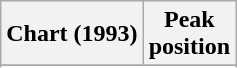<table class="wikitable sortable">
<tr>
<th align="left">Chart (1993)</th>
<th align="center">Peak<br>position</th>
</tr>
<tr>
</tr>
<tr>
</tr>
</table>
